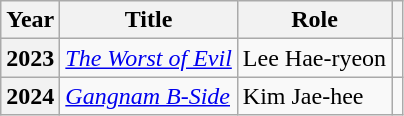<table class="wikitable plainrowheaders">
<tr>
<th scope="col">Year</th>
<th scope="col">Title</th>
<th scope="col">Role</th>
<th scope="col" class="unsortable"></th>
</tr>
<tr>
<th scope="row">2023</th>
<td><em><a href='#'>The Worst of Evil</a></em></td>
<td>Lee Hae-ryeon</td>
<td style="text-align:center"></td>
</tr>
<tr>
<th scope="row">2024</th>
<td><em><a href='#'>Gangnam B-Side</a></em></td>
<td>Kim Jae-hee</td>
<td style="text-align:center"></td>
</tr>
</table>
